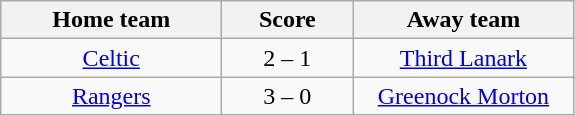<table class="wikitable" style="text-align: center">
<tr>
<th width=140>Home team</th>
<th width=80>Score</th>
<th width=140>Away team</th>
</tr>
<tr>
<td><a href='#'>Celtic</a></td>
<td>2 – 1</td>
<td><a href='#'>Third Lanark</a></td>
</tr>
<tr>
<td><a href='#'>Rangers</a></td>
<td>3 – 0</td>
<td><a href='#'>Greenock Morton</a></td>
</tr>
</table>
